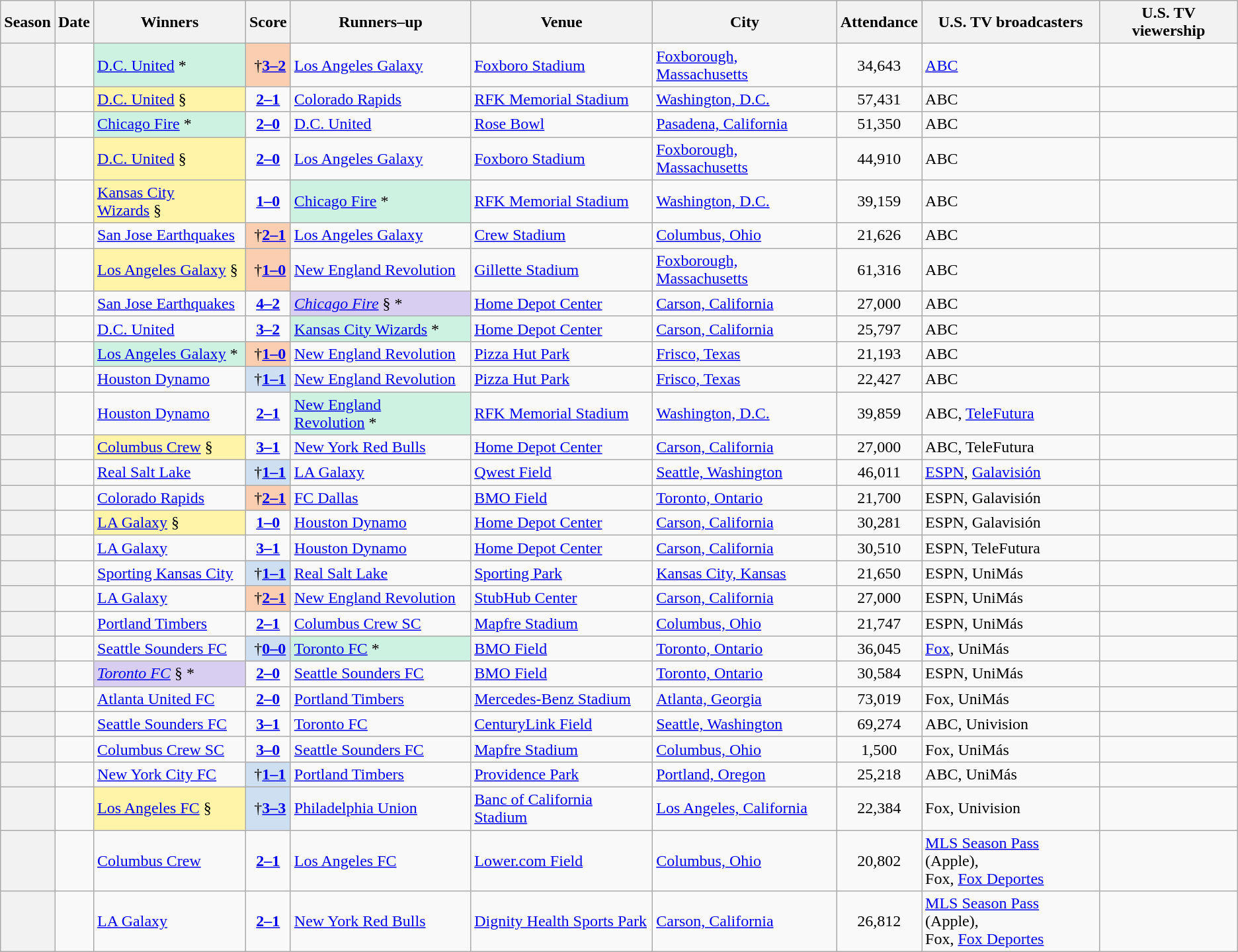<table class="wikitable sortable plainrowheaders">
<tr>
<th scope="col">Season</th>
<th scope="col">Date</th>
<th scope="col">Winners</th>
<th scope="col">Score</th>
<th scope="col">Runners–up</th>
<th scope="col">Venue</th>
<th scope="col">City</th>
<th scope="col">Attendance</th>
<th scope="col">U.S. TV broadcasters</th>
<th scope="col">U.S. TV viewership</th>
</tr>
<tr>
<th scope="row" style="text-align:center"></th>
<td></td>
<td style="background:#cef2e1;"><a href='#'>D.C. United</a> *</td>
<td style="text-align:center; background:#fbceb1;"><span> †</span><strong><a href='#'>3–2</a></strong> <br></td>
<td><a href='#'>Los Angeles Galaxy</a></td>
<td><a href='#'>Foxboro Stadium</a></td>
<td><a href='#'>Foxborough, Massachusetts</a></td>
<td align="center">34,643</td>
<td><a href='#'>ABC</a></td>
<td></td>
</tr>
<tr>
<th scope="row" style="text-align:center"></th>
<td></td>
<td style="background:#fff4a7;"><a href='#'>D.C. United</a> §</td>
<td align=center><strong><a href='#'>2–1</a></strong></td>
<td><a href='#'>Colorado Rapids</a></td>
<td><a href='#'>RFK Memorial Stadium</a></td>
<td><a href='#'>Washington, D.C.</a></td>
<td align="center">57,431</td>
<td>ABC</td>
<td></td>
</tr>
<tr>
<th scope="row" style="text-align:center"></th>
<td></td>
<td style="background:#cef2e1;"><a href='#'>Chicago Fire</a> *</td>
<td align=center><strong><a href='#'>2–0</a></strong></td>
<td><a href='#'>D.C. United</a></td>
<td><a href='#'>Rose Bowl</a></td>
<td><a href='#'>Pasadena, California</a></td>
<td align="center">51,350</td>
<td>ABC</td>
<td></td>
</tr>
<tr>
<th scope="row" style="text-align:center"></th>
<td></td>
<td style="background:#fff4a7;"><a href='#'>D.C. United</a> §</td>
<td align=center><strong><a href='#'>2–0</a></strong></td>
<td><a href='#'>Los Angeles Galaxy</a></td>
<td><a href='#'>Foxboro Stadium</a></td>
<td><a href='#'>Foxborough, Massachusetts</a></td>
<td align="center">44,910</td>
<td>ABC</td>
<td></td>
</tr>
<tr>
<th scope="row" style="text-align:center"></th>
<td></td>
<td style="background:#fff4a7;"><a href='#'>Kansas City Wizards</a> §</td>
<td align=center><strong><a href='#'>1–0</a></strong></td>
<td style="background:#cef2e1;"><a href='#'>Chicago Fire</a> *</td>
<td><a href='#'>RFK Memorial Stadium</a></td>
<td><a href='#'>Washington, D.C.</a></td>
<td align="center">39,159</td>
<td>ABC</td>
<td></td>
</tr>
<tr>
<th scope="row" style="text-align:center"></th>
<td></td>
<td><a href='#'>San Jose Earthquakes</a></td>
<td style="text-align:center; background:#fbceb1;"><span> †</span><strong><a href='#'>2–1</a></strong> <br></td>
<td><a href='#'>Los Angeles Galaxy</a></td>
<td><a href='#'>Crew Stadium</a></td>
<td><a href='#'>Columbus, Ohio</a></td>
<td align="center">21,626</td>
<td>ABC</td>
<td></td>
</tr>
<tr>
<th scope="row" style="text-align:center"></th>
<td></td>
<td style="background:#fff4a7;"><a href='#'>Los Angeles Galaxy</a> §</td>
<td style="text-align:center; background:#fbceb1;"><span> †</span><strong><a href='#'>1–0</a></strong> <br></td>
<td><a href='#'>New England Revolution</a></td>
<td><a href='#'>Gillette Stadium</a></td>
<td><a href='#'>Foxborough, Massachusetts</a></td>
<td align="center">61,316</td>
<td>ABC</td>
<td></td>
</tr>
<tr>
<th scope="row" style="text-align:center"></th>
<td></td>
<td><a href='#'>San Jose Earthquakes</a></td>
<td align=center><strong><a href='#'>4–2</a></strong></td>
<td style="background:#d8cef2;"><em><a href='#'>Chicago Fire</a></em> § *</td>
<td><a href='#'>Home Depot Center</a></td>
<td><a href='#'>Carson, California</a></td>
<td align="center">27,000</td>
<td>ABC</td>
<td></td>
</tr>
<tr>
<th scope="row" style="text-align:center"></th>
<td></td>
<td><a href='#'>D.C. United</a></td>
<td align=center><strong><a href='#'>3–2</a></strong></td>
<td style="background:#cef2e1;"><a href='#'>Kansas City Wizards</a> *</td>
<td><a href='#'>Home Depot Center</a></td>
<td><a href='#'>Carson, California</a></td>
<td align="center">25,797</td>
<td>ABC</td>
<td></td>
</tr>
<tr>
<th scope="row" style="text-align:center"></th>
<td></td>
<td style="background:#cef2e1;"><a href='#'>Los Angeles Galaxy</a> *</td>
<td style="text-align:center; background:#fbceb1;"><span> †</span><strong><a href='#'>1–0</a></strong> </td>
<td><a href='#'>New England Revolution</a></td>
<td><a href='#'>Pizza Hut Park</a></td>
<td><a href='#'>Frisco, Texas</a></td>
<td align="center">21,193</td>
<td>ABC</td>
<td></td>
</tr>
<tr>
<th scope="row" style="text-align:center"></th>
<td></td>
<td><a href='#'>Houston Dynamo</a></td>
<td style="text-align:center; background:#cedff2;"><span> †</span><strong><a href='#'>1–1</a></strong> <br></td>
<td><a href='#'>New England Revolution</a></td>
<td><a href='#'>Pizza Hut Park</a></td>
<td><a href='#'>Frisco, Texas</a></td>
<td align="center">22,427</td>
<td>ABC</td>
<td></td>
</tr>
<tr>
<th scope="row" style="text-align:center"></th>
<td></td>
<td><a href='#'>Houston Dynamo</a></td>
<td align=center><strong><a href='#'>2–1</a></strong></td>
<td style="background:#cef2e1;"><a href='#'>New England Revolution</a> *</td>
<td><a href='#'>RFK Memorial Stadium</a></td>
<td><a href='#'>Washington, D.C.</a></td>
<td align="center">39,859</td>
<td>ABC, <a href='#'>TeleFutura</a></td>
<td></td>
</tr>
<tr>
<th scope="row" style="text-align:center"></th>
<td></td>
<td style="background:#fff4a7;"><a href='#'>Columbus Crew</a> §</td>
<td align=center><strong><a href='#'>3–1</a></strong></td>
<td><a href='#'>New York Red Bulls</a></td>
<td><a href='#'>Home Depot Center</a></td>
<td><a href='#'>Carson, California</a></td>
<td align="center">27,000</td>
<td>ABC, TeleFutura</td>
<td></td>
</tr>
<tr>
<th scope="row" style="text-align:center"></th>
<td></td>
<td><a href='#'>Real Salt Lake</a></td>
<td style="text-align:center; background:#cedff2;"><span> †</span><strong><a href='#'>1–1</a></strong> <br></td>
<td><a href='#'>LA Galaxy</a></td>
<td><a href='#'>Qwest Field</a></td>
<td><a href='#'>Seattle, Washington</a></td>
<td align="center">46,011</td>
<td><a href='#'>ESPN</a>, <a href='#'>Galavisión</a></td>
<td></td>
</tr>
<tr>
<th scope="row" style="text-align:center"></th>
<td></td>
<td><a href='#'>Colorado Rapids</a></td>
<td style="text-align:center; background:#fbceb1;"><span> †</span><strong><a href='#'>2–1</a></strong> </td>
<td><a href='#'>FC Dallas</a></td>
<td><a href='#'>BMO Field</a></td>
<td><a href='#'>Toronto, Ontario</a></td>
<td align="center">21,700</td>
<td>ESPN, Galavisión</td>
<td></td>
</tr>
<tr>
<th scope="row" style="text-align:center"></th>
<td></td>
<td style="background:#fff4a7;"><a href='#'>LA Galaxy</a> §</td>
<td align=center><strong><a href='#'>1–0</a></strong></td>
<td><a href='#'>Houston Dynamo</a></td>
<td><a href='#'>Home Depot Center</a></td>
<td><a href='#'>Carson, California</a></td>
<td align="center">30,281</td>
<td>ESPN, Galavisión</td>
<td></td>
</tr>
<tr>
<th scope="row" style="text-align:center"></th>
<td></td>
<td><a href='#'>LA Galaxy</a></td>
<td align=center><strong><a href='#'>3–1</a></strong></td>
<td><a href='#'>Houston Dynamo</a></td>
<td><a href='#'>Home Depot Center</a></td>
<td><a href='#'>Carson, California</a></td>
<td align="center">30,510</td>
<td>ESPN, TeleFutura</td>
<td></td>
</tr>
<tr>
<th scope="row" style="text-align:center"></th>
<td></td>
<td><a href='#'>Sporting Kansas City</a></td>
<td style="text-align:center; background:#cedff2;"><span> †</span><strong><a href='#'>1–1</a></strong> <br></td>
<td><a href='#'>Real Salt Lake</a></td>
<td><a href='#'>Sporting Park</a></td>
<td><a href='#'>Kansas City, Kansas</a></td>
<td align="center">21,650</td>
<td>ESPN, UniMás</td>
<td></td>
</tr>
<tr>
<th scope="row" style="text-align:center"></th>
<td></td>
<td><a href='#'>LA Galaxy</a></td>
<td style="text-align:center; background:#fbceb1;"><span> †</span><strong><a href='#'>2–1</a></strong> </td>
<td><a href='#'>New England Revolution</a></td>
<td><a href='#'>StubHub Center</a></td>
<td><a href='#'>Carson, California</a></td>
<td align="center">27,000</td>
<td>ESPN, UniMás</td>
<td></td>
</tr>
<tr>
<th scope="row" style="text-align:center"></th>
<td></td>
<td><a href='#'>Portland Timbers</a></td>
<td align=center><strong><a href='#'>2–1</a></strong></td>
<td><a href='#'>Columbus Crew SC</a></td>
<td><a href='#'>Mapfre Stadium</a></td>
<td><a href='#'>Columbus, Ohio</a></td>
<td align="center">21,747</td>
<td>ESPN, UniMás</td>
<td></td>
</tr>
<tr>
<th scope="row" style="text-align:center"></th>
<td></td>
<td><a href='#'>Seattle Sounders FC</a></td>
<td style="text-align:center; background:#cedff2;"><span> †</span><strong><a href='#'>0–0</a></strong> <br></td>
<td style="background:#cef2e1;"><a href='#'>Toronto FC</a> *</td>
<td><a href='#'>BMO Field</a></td>
<td><a href='#'>Toronto, Ontario</a></td>
<td align="center">36,045</td>
<td><a href='#'>Fox</a>, UniMás</td>
<td></td>
</tr>
<tr>
<th scope="row" style="text-align:center"></th>
<td></td>
<td style="background:#d8cef2;"><em><a href='#'>Toronto FC</a></em> § *</td>
<td align=center><strong><a href='#'>2–0</a></strong></td>
<td><a href='#'>Seattle Sounders FC</a></td>
<td><a href='#'>BMO Field</a></td>
<td><a href='#'>Toronto, Ontario</a></td>
<td align="center">30,584</td>
<td>ESPN, UniMás</td>
<td></td>
</tr>
<tr>
<th scope="row" style="text-align:center"></th>
<td></td>
<td><a href='#'>Atlanta United FC</a></td>
<td align=center><strong><a href='#'>2–0</a></strong></td>
<td><a href='#'>Portland Timbers</a></td>
<td><a href='#'>Mercedes-Benz Stadium</a></td>
<td><a href='#'>Atlanta, Georgia</a></td>
<td align="center">73,019</td>
<td>Fox, UniMás</td>
<td></td>
</tr>
<tr>
<th scope="row" style="text-align:center"></th>
<td></td>
<td><a href='#'>Seattle Sounders FC</a></td>
<td align=center><strong><a href='#'>3–1</a></strong></td>
<td><a href='#'>Toronto FC</a></td>
<td><a href='#'>CenturyLink Field</a></td>
<td><a href='#'>Seattle, Washington</a></td>
<td align="center">69,274</td>
<td>ABC, Univision</td>
<td></td>
</tr>
<tr>
<th scope="row" style="text-align:center"></th>
<td></td>
<td><a href='#'>Columbus Crew SC</a></td>
<td align=center><strong><a href='#'>3–0</a></strong></td>
<td><a href='#'>Seattle Sounders FC</a></td>
<td><a href='#'>Mapfre Stadium</a></td>
<td><a href='#'>Columbus, Ohio</a></td>
<td align="center">1,500</td>
<td>Fox, UniMás</td>
<td></td>
</tr>
<tr>
<th scope="row" style="text-align:center"></th>
<td></td>
<td><a href='#'>New York City FC</a></td>
<td style="text-align:center; background:#cedff2;"><span> †</span><strong><a href='#'>1–1</a></strong> <br></td>
<td><a href='#'>Portland Timbers</a></td>
<td><a href='#'>Providence Park</a></td>
<td><a href='#'>Portland, Oregon</a></td>
<td align="center">25,218</td>
<td>ABC, UniMás</td>
<td></td>
</tr>
<tr>
<th scope="row" style="text-align:center"></th>
<td></td>
<td style="background:#fff4a7;"><a href='#'>Los Angeles FC</a> §</td>
<td style="text-align:center; background:#cedff2;"><span> †</span><strong><a href='#'>3–3</a></strong> <br></td>
<td><a href='#'>Philadelphia Union</a></td>
<td><a href='#'>Banc of California Stadium</a></td>
<td><a href='#'>Los Angeles, California</a></td>
<td align="center">22,384</td>
<td>Fox, Univision</td>
<td></td>
</tr>
<tr>
<th scope="row" style="text-align:center"></th>
<td></td>
<td><a href='#'>Columbus Crew</a></td>
<td align=center><strong><a href='#'>2–1</a></strong></td>
<td><a href='#'>Los Angeles FC</a></td>
<td><a href='#'>Lower.com Field</a></td>
<td><a href='#'>Columbus, Ohio</a></td>
<td align="center">20,802</td>
<td><a href='#'>MLS Season Pass</a> (Apple),<br>Fox, <a href='#'>Fox Deportes</a></td>
<td></td>
</tr>
<tr>
<th scope="row" style="text-align:center"></th>
<td></td>
<td><a href='#'>LA Galaxy</a></td>
<td align=center><strong><a href='#'>2–1</a></strong></td>
<td><a href='#'>New York Red Bulls</a></td>
<td><a href='#'>Dignity Health Sports Park</a></td>
<td><a href='#'>Carson, California</a></td>
<td align="center">26,812</td>
<td><a href='#'>MLS Season Pass</a> (Apple),<br>Fox, <a href='#'>Fox Deportes</a></td>
<td></td>
</tr>
</table>
